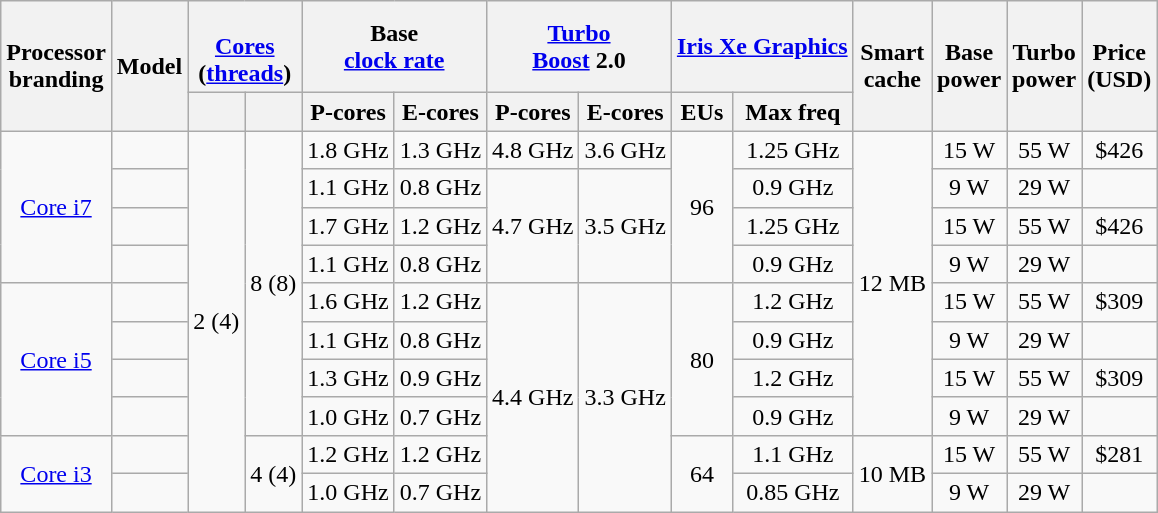<table class="wikitable sortable" style="text-align: center;">
<tr>
<th rowspan="2">Processor<br>branding</th>
<th rowspan="2">Model</th>
<th colspan="2"><br><a href='#'>Cores</a><br>(<a href='#'>threads</a>)</th>
<th colspan="2">Base<br><a href='#'>clock rate</a></th>
<th colspan="2"><a href='#'>Turbo<br>Boost</a> 2.0</th>
<th colspan="2"><a href='#'>Iris Xe Graphics</a></th>
<th rowspan="2">Smart<br>cache</th>
<th rowspan="2">Base<br>power</th>
<th rowspan="2">Turbo<br>power</th>
<th rowspan="2">Price<br>(USD)</th>
</tr>
<tr>
<th></th>
<th></th>
<th>P-cores</th>
<th>E-cores</th>
<th>P-cores</th>
<th>E-cores</th>
<th>EUs</th>
<th>Max freq</th>
</tr>
<tr>
<td rowspan="4"><a href='#'>Core i7</a></td>
<td></td>
<td rowspan="10">2 (4)</td>
<td rowspan="8">8 (8)</td>
<td>1.8 GHz</td>
<td>1.3 GHz</td>
<td>4.8 GHz</td>
<td>3.6 GHz</td>
<td rowspan="4">96</td>
<td>1.25 GHz</td>
<td rowspan="8">12 MB</td>
<td>15 W</td>
<td>55 W</td>
<td>$426</td>
</tr>
<tr>
<td></td>
<td>1.1 GHz</td>
<td>0.8 GHz</td>
<td rowspan="3">4.7 GHz</td>
<td rowspan="3">3.5 GHz</td>
<td>0.9 GHz</td>
<td>9 W</td>
<td>29 W</td>
<td></td>
</tr>
<tr>
<td></td>
<td>1.7 GHz</td>
<td>1.2 GHz</td>
<td>1.25 GHz</td>
<td>15 W</td>
<td>55 W</td>
<td>$426</td>
</tr>
<tr>
<td></td>
<td>1.1 GHz</td>
<td>0.8 GHz</td>
<td>0.9 GHz</td>
<td>9 W</td>
<td>29 W</td>
</tr>
<tr>
<td rowspan="4"><a href='#'>Core i5</a></td>
<td></td>
<td>1.6 GHz</td>
<td>1.2 GHz</td>
<td rowspan="6">4.4 GHz</td>
<td rowspan="6">3.3 GHz</td>
<td rowspan="4">80</td>
<td>1.2 GHz</td>
<td>15 W</td>
<td>55 W</td>
<td>$309</td>
</tr>
<tr>
<td></td>
<td>1.1 GHz</td>
<td>0.8 GHz</td>
<td>0.9 GHz</td>
<td>9 W</td>
<td>29 W</td>
<td></td>
</tr>
<tr>
<td></td>
<td>1.3 GHz</td>
<td>0.9 GHz</td>
<td>1.2 GHz</td>
<td>15 W</td>
<td>55 W</td>
<td>$309</td>
</tr>
<tr>
<td></td>
<td>1.0 GHz</td>
<td>0.7 GHz</td>
<td>0.9 GHz</td>
<td>9 W</td>
<td>29 W</td>
</tr>
<tr>
<td rowspan="2"><a href='#'>Core i3</a></td>
<td></td>
<td rowspan="2">4 (4)</td>
<td>1.2 GHz</td>
<td>1.2 GHz</td>
<td rowspan="2">64</td>
<td>1.1 GHz</td>
<td rowspan="2">10 MB</td>
<td>15 W</td>
<td>55 W</td>
<td>$281</td>
</tr>
<tr>
<td></td>
<td>1.0 GHz</td>
<td>0.7 GHz</td>
<td>0.85 GHz</td>
<td>9 W</td>
<td>29 W</td>
<td></td>
</tr>
</table>
